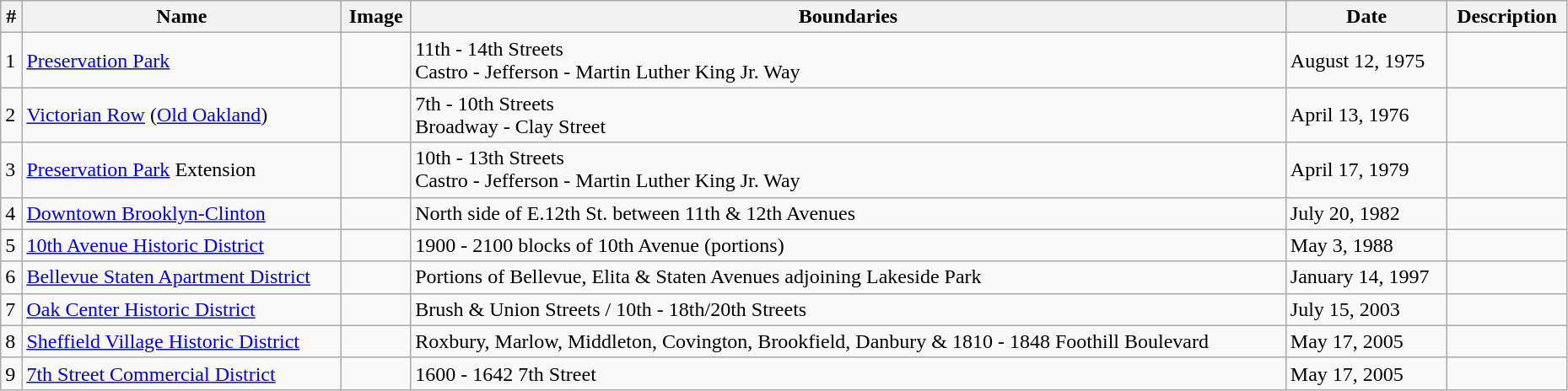<table class="wikitable sortable" style="width:98%">
<tr>
<th>#</th>
<th>Name</th>
<th>Image</th>
<th>Boundaries</th>
<th>Date</th>
<th>Description</th>
</tr>
<tr>
<td>1</td>
<td><a href='#'>Preservation Park</a></td>
<td></td>
<td>11th - 14th Streets<br>Castro - Jefferson - Martin Luther King Jr. Way</td>
<td>August 12, 1975</td>
<td></td>
</tr>
<tr>
<td>2</td>
<td><a href='#'>Victorian Row</a> (<a href='#'>Old Oakland</a>)</td>
<td></td>
<td>7th - 10th Streets<br>Broadway - Clay Street</td>
<td>April 13, 1976</td>
<td></td>
</tr>
<tr>
<td>3</td>
<td><a href='#'>Preservation Park</a> Extension</td>
<td></td>
<td>10th - 13th Streets<br>Castro - Jefferson - Martin Luther King Jr. Way</td>
<td>April 17, 1979</td>
<td></td>
</tr>
<tr>
<td>4</td>
<td><a href='#'>Downtown Brooklyn-Clinton</a></td>
<td></td>
<td>North side of E.12th St. between 11th & 12th Avenues</td>
<td>July 20, 1982</td>
<td></td>
</tr>
<tr>
<td>5</td>
<td><a href='#'>10th Avenue Historic District</a></td>
<td></td>
<td>1900 - 2100 blocks of 10th Avenue (portions)</td>
<td>May 3, 1988</td>
<td></td>
</tr>
<tr>
<td>6</td>
<td><a href='#'>Bellevue Staten Apartment District</a></td>
<td></td>
<td>Portions of Bellevue, Elita & Staten Avenues adjoining Lakeside Park</td>
<td>January 14, 1997</td>
<td></td>
</tr>
<tr>
<td>7</td>
<td><a href='#'>Oak Center Historic District</a></td>
<td></td>
<td>Brush & Union Streets / 10th - 18th/20th Streets</td>
<td>July 15, 2003</td>
<td></td>
</tr>
<tr>
<td>8</td>
<td><a href='#'>Sheffield Village Historic District</a></td>
<td></td>
<td>Roxbury, Marlow, Middleton, Covington, Brookfield, Danbury & 1810 - 1848 Foothill Boulevard</td>
<td>May 17, 2005</td>
<td></td>
</tr>
<tr>
<td>9</td>
<td><a href='#'>7th Street Commercial District</a></td>
<td></td>
<td>1600 - 1642 7th Street</td>
<td>May 17, 2005</td>
<td></td>
</tr>
</table>
